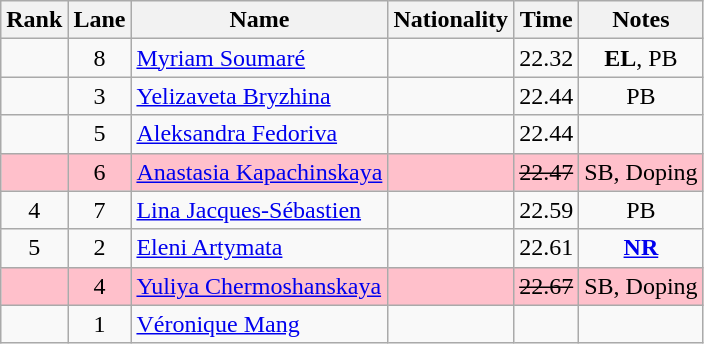<table class="wikitable" style="text-align:center">
<tr>
<th>Rank</th>
<th>Lane</th>
<th>Name</th>
<th>Nationality</th>
<th>Time</th>
<th>Notes</th>
</tr>
<tr>
<td></td>
<td>8</td>
<td align="left"><a href='#'>Myriam Soumaré</a></td>
<td align=left></td>
<td>22.32</td>
<td><strong>EL</strong>, PB</td>
</tr>
<tr>
<td></td>
<td>3</td>
<td align="left"><a href='#'>Yelizaveta Bryzhina</a></td>
<td align=left></td>
<td>22.44</td>
<td>PB</td>
</tr>
<tr>
<td></td>
<td>5</td>
<td align="left"><a href='#'>Aleksandra Fedoriva</a></td>
<td align=left></td>
<td>22.44</td>
<td></td>
</tr>
<tr bgcolor=pink>
<td></td>
<td>6</td>
<td align="left"><a href='#'>Anastasia Kapachinskaya</a></td>
<td align=left></td>
<td><s>22.47 </s></td>
<td>SB, Doping</td>
</tr>
<tr>
<td>4</td>
<td>7</td>
<td align="left"><a href='#'>Lina Jacques-Sébastien</a></td>
<td align=left></td>
<td>22.59</td>
<td>PB</td>
</tr>
<tr>
<td>5</td>
<td>2</td>
<td align="left"><a href='#'>Eleni Artymata</a></td>
<td align=left></td>
<td>22.61</td>
<td><strong><a href='#'>NR</a></strong></td>
</tr>
<tr bgcolor=pink>
<td></td>
<td>4</td>
<td align="left"><a href='#'>Yuliya Chermoshanskaya</a></td>
<td align=left></td>
<td><s>22.67 </s></td>
<td>SB, Doping</td>
</tr>
<tr>
<td></td>
<td>1</td>
<td align="left"><a href='#'>Véronique Mang</a></td>
<td align=left></td>
<td></td>
<td></td>
</tr>
</table>
